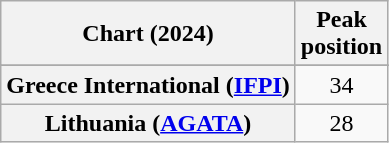<table class="wikitable sortable plainrowheaders" style="text-align:center">
<tr>
<th scope="col">Chart (2024)</th>
<th scope="col">Peak<br>position</th>
</tr>
<tr>
</tr>
<tr>
</tr>
<tr>
<th scope="row">Greece International (<a href='#'>IFPI</a>)</th>
<td>34</td>
</tr>
<tr>
<th scope="row">Lithuania (<a href='#'>AGATA</a>)</th>
<td>28</td>
</tr>
</table>
